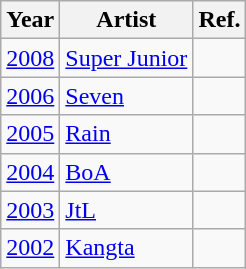<table class="wikitable">
<tr>
<th>Year</th>
<th>Artist</th>
<th>Ref.</th>
</tr>
<tr>
<td><a href='#'>2008</a></td>
<td><a href='#'>Super Junior</a></td>
<td></td>
</tr>
<tr>
<td><a href='#'>2006</a></td>
<td><a href='#'>Seven</a></td>
<td></td>
</tr>
<tr>
<td><a href='#'>2005</a></td>
<td><a href='#'>Rain</a></td>
<td></td>
</tr>
<tr>
<td><a href='#'>2004</a></td>
<td><a href='#'>BoA</a></td>
<td></td>
</tr>
<tr>
<td><a href='#'>2003</a></td>
<td><a href='#'>JtL</a></td>
<td></td>
</tr>
<tr>
<td><a href='#'>2002</a></td>
<td><a href='#'>Kangta</a></td>
<td></td>
</tr>
</table>
